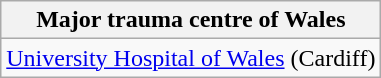<table class="wikitable">
<tr>
<th>Major trauma centre of Wales</th>
</tr>
<tr>
<td><a href='#'>University Hospital of Wales</a> (Cardiff)</td>
</tr>
</table>
